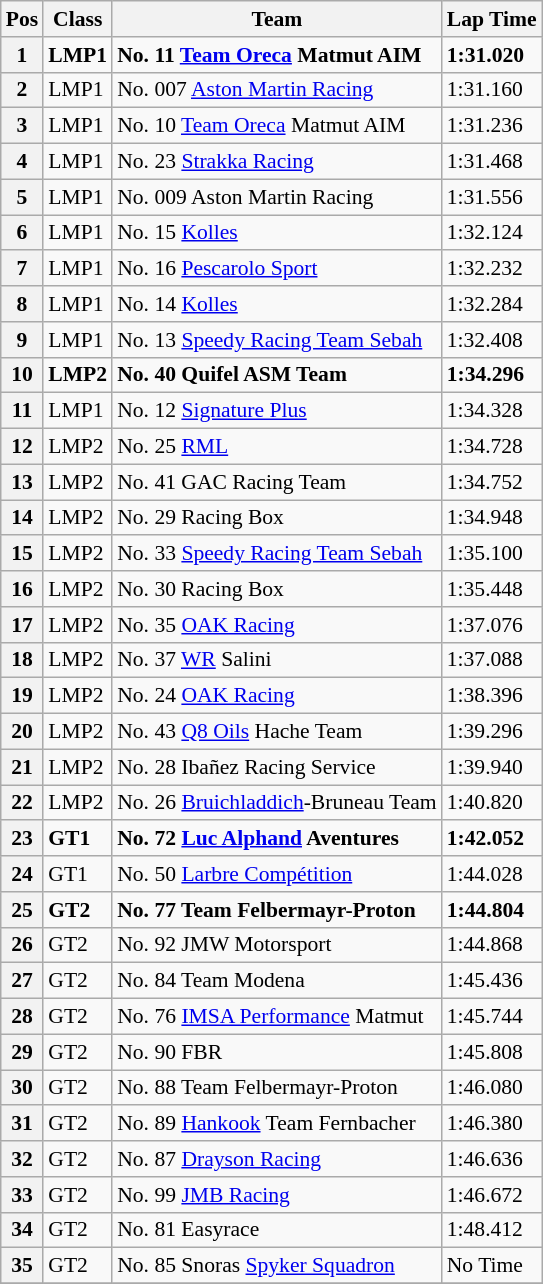<table class="wikitable" style="font-size: 90%;">
<tr>
<th>Pos</th>
<th>Class</th>
<th>Team</th>
<th>Lap Time</th>
</tr>
<tr style="font-weight:bold">
<th>1</th>
<td>LMP1</td>
<td>No. 11 <a href='#'>Team Oreca</a> Matmut AIM</td>
<td>1:31.020</td>
</tr>
<tr>
<th>2</th>
<td>LMP1</td>
<td>No. 007 <a href='#'>Aston Martin Racing</a></td>
<td>1:31.160</td>
</tr>
<tr>
<th>3</th>
<td>LMP1</td>
<td>No. 10 <a href='#'>Team Oreca</a> Matmut AIM</td>
<td>1:31.236</td>
</tr>
<tr>
<th>4</th>
<td>LMP1</td>
<td>No. 23 <a href='#'>Strakka Racing</a></td>
<td>1:31.468</td>
</tr>
<tr>
<th>5</th>
<td>LMP1</td>
<td>No. 009 Aston Martin Racing</td>
<td>1:31.556</td>
</tr>
<tr>
<th>6</th>
<td>LMP1</td>
<td>No. 15 <a href='#'>Kolles</a></td>
<td>1:32.124</td>
</tr>
<tr>
<th>7</th>
<td>LMP1</td>
<td>No. 16 <a href='#'>Pescarolo Sport</a></td>
<td>1:32.232</td>
</tr>
<tr>
<th>8</th>
<td>LMP1</td>
<td>No. 14 <a href='#'>Kolles</a></td>
<td>1:32.284</td>
</tr>
<tr>
<th>9</th>
<td>LMP1</td>
<td>No. 13 <a href='#'>Speedy Racing Team Sebah</a></td>
<td>1:32.408</td>
</tr>
<tr style="font-weight:bold">
<th>10</th>
<td>LMP2</td>
<td>No. 40 Quifel ASM Team</td>
<td>1:34.296</td>
</tr>
<tr>
<th>11</th>
<td>LMP1</td>
<td>No. 12 <a href='#'>Signature Plus</a></td>
<td>1:34.328</td>
</tr>
<tr>
<th>12</th>
<td>LMP2</td>
<td>No. 25 <a href='#'>RML</a></td>
<td>1:34.728</td>
</tr>
<tr>
<th>13</th>
<td>LMP2</td>
<td>No. 41 GAC Racing Team</td>
<td>1:34.752</td>
</tr>
<tr>
<th>14</th>
<td>LMP2</td>
<td>No. 29 Racing Box</td>
<td>1:34.948</td>
</tr>
<tr>
<th>15</th>
<td>LMP2</td>
<td>No. 33 <a href='#'>Speedy Racing Team Sebah</a></td>
<td>1:35.100</td>
</tr>
<tr>
<th>16</th>
<td>LMP2</td>
<td>No. 30 Racing Box</td>
<td>1:35.448</td>
</tr>
<tr>
<th>17</th>
<td>LMP2</td>
<td>No. 35 <a href='#'>OAK Racing</a></td>
<td>1:37.076</td>
</tr>
<tr>
<th>18</th>
<td>LMP2</td>
<td>No. 37 <a href='#'>WR</a> Salini</td>
<td>1:37.088</td>
</tr>
<tr>
<th>19</th>
<td>LMP2</td>
<td>No. 24 <a href='#'>OAK Racing</a></td>
<td>1:38.396</td>
</tr>
<tr>
<th>20</th>
<td>LMP2</td>
<td>No. 43 <a href='#'>Q8 Oils</a> Hache Team</td>
<td>1:39.296</td>
</tr>
<tr>
<th>21</th>
<td>LMP2</td>
<td>No. 28 Ibañez Racing Service</td>
<td>1:39.940</td>
</tr>
<tr>
<th>22</th>
<td>LMP2</td>
<td>No. 26 <a href='#'>Bruichladdich</a>-Bruneau Team</td>
<td>1:40.820</td>
</tr>
<tr style="font-weight:bold">
<th>23</th>
<td>GT1</td>
<td>No. 72 <a href='#'>Luc Alphand</a> Aventures</td>
<td>1:42.052</td>
</tr>
<tr>
<th>24</th>
<td>GT1</td>
<td>No. 50 <a href='#'>Larbre Compétition</a></td>
<td>1:44.028</td>
</tr>
<tr style="font-weight:bold">
<th>25</th>
<td>GT2</td>
<td>No. 77 Team Felbermayr-Proton</td>
<td>1:44.804</td>
</tr>
<tr>
<th>26</th>
<td>GT2</td>
<td>No. 92 JMW Motorsport</td>
<td>1:44.868</td>
</tr>
<tr>
<th>27</th>
<td>GT2</td>
<td>No. 84 Team Modena</td>
<td>1:45.436</td>
</tr>
<tr>
<th>28</th>
<td>GT2</td>
<td>No. 76 <a href='#'>IMSA Performance</a> Matmut</td>
<td>1:45.744</td>
</tr>
<tr>
<th>29</th>
<td>GT2</td>
<td>No. 90 FBR</td>
<td>1:45.808</td>
</tr>
<tr>
<th>30</th>
<td>GT2</td>
<td>No. 88 Team Felbermayr-Proton</td>
<td>1:46.080</td>
</tr>
<tr>
<th>31</th>
<td>GT2</td>
<td>No. 89 <a href='#'>Hankook</a> Team Fernbacher</td>
<td>1:46.380</td>
</tr>
<tr>
<th>32</th>
<td>GT2</td>
<td>No. 87 <a href='#'>Drayson Racing</a></td>
<td>1:46.636</td>
</tr>
<tr>
<th>33</th>
<td>GT2</td>
<td>No. 99 <a href='#'>JMB Racing</a></td>
<td>1:46.672</td>
</tr>
<tr>
<th>34</th>
<td>GT2</td>
<td>No. 81 Easyrace</td>
<td>1:48.412</td>
</tr>
<tr>
<th>35</th>
<td>GT2</td>
<td>No. 85 Snoras <a href='#'>Spyker Squadron</a></td>
<td>No Time</td>
</tr>
<tr>
</tr>
</table>
